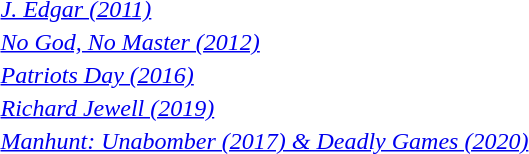<table style="width: 55%; border: none; text-align: left;">
<tr>
<td><em><a href='#'>J. Edgar (2011)</a></em></td>
</tr>
<tr>
<td><em><a href='#'>No God, No Master (2012)</a></em></td>
</tr>
<tr>
<td><em><a href='#'>Patriots Day (2016)</a></em></td>
</tr>
<tr>
<td><em><a href='#'>Richard Jewell (2019)</a></em></td>
</tr>
<tr>
<td><em><a href='#'>Manhunt: Unabomber (2017) & Deadly Games (2020)</a></em></td>
</tr>
</table>
